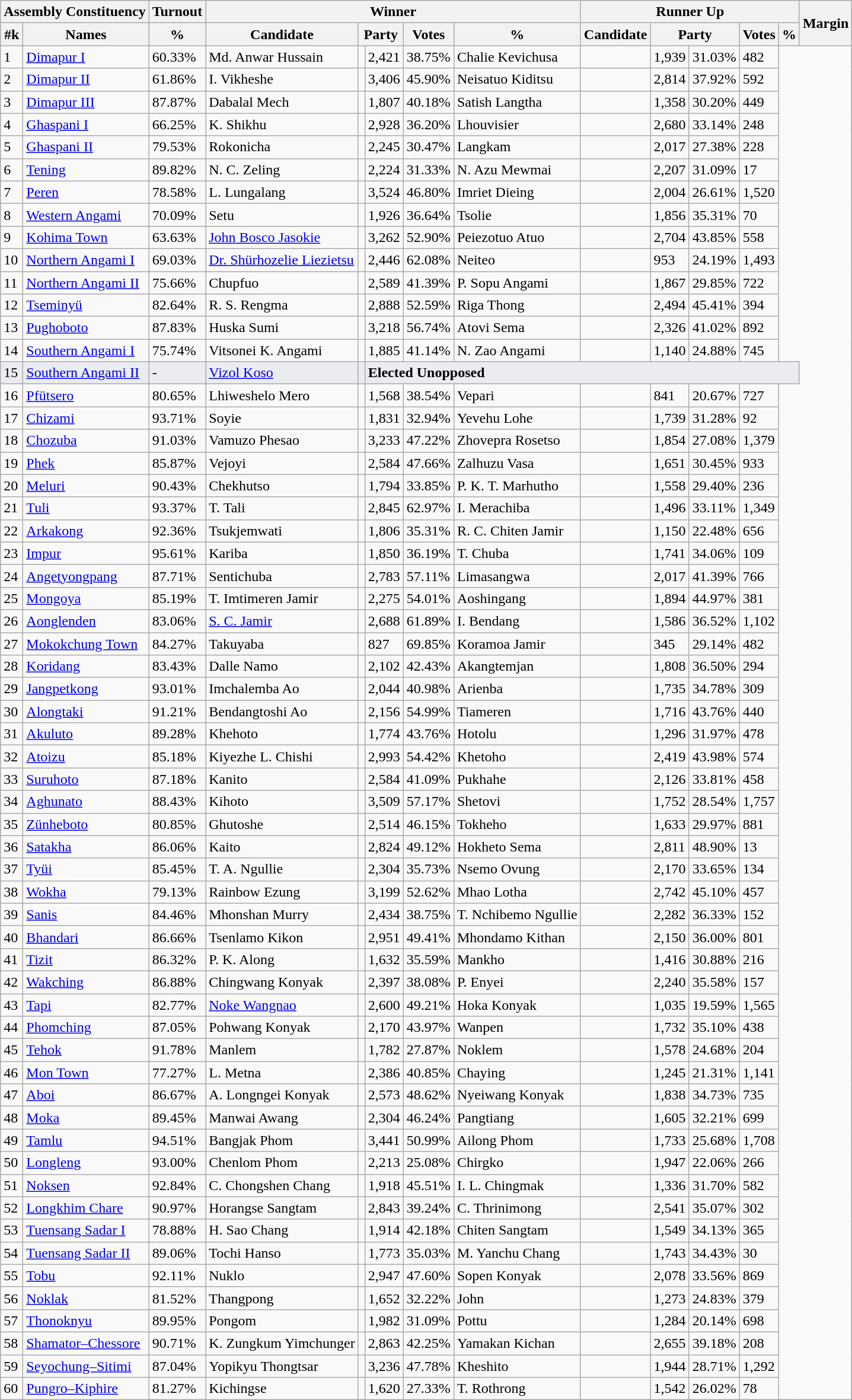<table class="wikitable sortable">
<tr>
<th colspan="2">Assembly Constituency</th>
<th>Turnout</th>
<th colspan="5">Winner</th>
<th colspan="5">Runner Up</th>
<th rowspan="2" data-sort-type=number>Margin</th>
</tr>
<tr>
<th>#k</th>
<th>Names</th>
<th>%</th>
<th>Candidate</th>
<th colspan="2">Party</th>
<th data-sort-type=number>Votes</th>
<th>%</th>
<th>Candidate</th>
<th colspan="2">Party</th>
<th data-sort-type=number>Votes</th>
<th>%</th>
</tr>
<tr>
<td>1</td>
<td><a href='#'>Dimapur I</a></td>
<td>60.33%</td>
<td>Md. Anwar Hussain</td>
<td></td>
<td>2,421</td>
<td>38.75%</td>
<td>Chalie Kevichusa</td>
<td></td>
<td>1,939</td>
<td>31.03%</td>
<td>482</td>
</tr>
<tr>
<td>2</td>
<td><a href='#'>Dimapur II</a></td>
<td>61.86%</td>
<td>I. Vikheshe</td>
<td></td>
<td>3,406</td>
<td>45.90%</td>
<td>Neisatuo Kiditsu</td>
<td></td>
<td>2,814</td>
<td>37.92%</td>
<td>592</td>
</tr>
<tr>
<td>3</td>
<td><a href='#'>Dimapur III</a></td>
<td>87.87%</td>
<td>Dabalal Mech</td>
<td></td>
<td>1,807</td>
<td>40.18%</td>
<td>Satish Langtha</td>
<td></td>
<td>1,358</td>
<td>30.20%</td>
<td>449</td>
</tr>
<tr>
<td>4</td>
<td><a href='#'>Ghaspani I</a></td>
<td>66.25%</td>
<td>K. Shikhu</td>
<td></td>
<td>2,928</td>
<td>36.20%</td>
<td>Lhouvisier</td>
<td></td>
<td>2,680</td>
<td>33.14%</td>
<td>248</td>
</tr>
<tr>
<td>5</td>
<td><a href='#'>Ghaspani II</a></td>
<td>79.53%</td>
<td>Rokonicha</td>
<td></td>
<td>2,245</td>
<td>30.47%</td>
<td>Langkam</td>
<td></td>
<td>2,017</td>
<td>27.38%</td>
<td>228</td>
</tr>
<tr>
<td>6</td>
<td><a href='#'>Tening</a></td>
<td>89.82%</td>
<td>N. C. Zeling</td>
<td></td>
<td>2,224</td>
<td>31.33%</td>
<td>N. Azu Mewmai</td>
<td></td>
<td>2,207</td>
<td>31.09%</td>
<td>17</td>
</tr>
<tr>
<td>7</td>
<td><a href='#'>Peren</a></td>
<td>78.58%</td>
<td>L. Lungalang</td>
<td></td>
<td>3,524</td>
<td>46.80%</td>
<td>Imriet Dieing</td>
<td></td>
<td>2,004</td>
<td>26.61%</td>
<td>1,520</td>
</tr>
<tr>
<td>8</td>
<td><a href='#'>Western Angami</a></td>
<td>70.09%</td>
<td>Setu</td>
<td></td>
<td>1,926</td>
<td>36.64%</td>
<td>Tsolie</td>
<td></td>
<td>1,856</td>
<td>35.31%</td>
<td>70</td>
</tr>
<tr>
<td>9</td>
<td><a href='#'>Kohima Town</a></td>
<td>63.63%</td>
<td><a href='#'>John Bosco Jasokie</a></td>
<td></td>
<td>3,262</td>
<td>52.90%</td>
<td>Peiezotuo Atuo</td>
<td></td>
<td>2,704</td>
<td>43.85%</td>
<td>558</td>
</tr>
<tr>
<td>10</td>
<td><a href='#'>Northern Angami I</a></td>
<td>69.03%</td>
<td><a href='#'>Dr. Shürhozelie Liezietsu</a></td>
<td></td>
<td>2,446</td>
<td>62.08%</td>
<td>Neiteo</td>
<td></td>
<td>953</td>
<td>24.19%</td>
<td>1,493</td>
</tr>
<tr>
<td>11</td>
<td><a href='#'>Northern Angami II</a></td>
<td>75.66%</td>
<td>Chupfuo</td>
<td></td>
<td>2,589</td>
<td>41.39%</td>
<td>P. Sopu Angami</td>
<td></td>
<td>1,867</td>
<td>29.85%</td>
<td>722</td>
</tr>
<tr>
<td>12</td>
<td><a href='#'>Tseminyü</a></td>
<td>82.64%</td>
<td>R. S. Rengma</td>
<td></td>
<td>2,888</td>
<td>52.59%</td>
<td>Riga Thong</td>
<td></td>
<td>2,494</td>
<td>45.41%</td>
<td>394</td>
</tr>
<tr>
<td>13</td>
<td><a href='#'>Pughoboto</a></td>
<td>87.83%</td>
<td>Huska Sumi</td>
<td></td>
<td>3,218</td>
<td>56.74%</td>
<td>Atovi Sema</td>
<td></td>
<td>2,326</td>
<td>41.02%</td>
<td>892</td>
</tr>
<tr>
<td>14</td>
<td><a href='#'>Southern Angami I</a></td>
<td>75.74%</td>
<td>Vitsonei K. Angami</td>
<td></td>
<td>1,885</td>
<td>41.14%</td>
<td>N. Zao Angami</td>
<td></td>
<td>1,140</td>
<td>24.88%</td>
<td>745</td>
</tr>
<tr style="background:#eaecf0;">
<td>15</td>
<td><a href='#'>Southern Angami II</a></td>
<td>-</td>
<td><a href='#'>Vizol Koso</a></td>
<td></td>
<td colspan=8><strong>Elected Unopposed</strong></td>
</tr>
<tr>
<td>16</td>
<td><a href='#'>Pfütsero</a></td>
<td>80.65%</td>
<td>Lhiweshelo Mero</td>
<td></td>
<td>1,568</td>
<td>38.54%</td>
<td>Vepari</td>
<td></td>
<td>841</td>
<td>20.67%</td>
<td>727</td>
</tr>
<tr>
<td>17</td>
<td><a href='#'>Chizami</a></td>
<td>93.71%</td>
<td>Soyie</td>
<td></td>
<td>1,831</td>
<td>32.94%</td>
<td>Yevehu Lohe</td>
<td></td>
<td>1,739</td>
<td>31.28%</td>
<td>92</td>
</tr>
<tr>
<td>18</td>
<td><a href='#'>Chozuba</a></td>
<td>91.03%</td>
<td>Vamuzo Phesao</td>
<td></td>
<td>3,233</td>
<td>47.22%</td>
<td>Zhovepra Rosetso</td>
<td></td>
<td>1,854</td>
<td>27.08%</td>
<td>1,379</td>
</tr>
<tr>
<td>19</td>
<td><a href='#'>Phek</a></td>
<td>85.87%</td>
<td>Vejoyi</td>
<td></td>
<td>2,584</td>
<td>47.66%</td>
<td>Zalhuzu Vasa</td>
<td></td>
<td>1,651</td>
<td>30.45%</td>
<td>933</td>
</tr>
<tr>
<td>20</td>
<td><a href='#'>Meluri</a></td>
<td>90.43%</td>
<td>Chekhutso</td>
<td></td>
<td>1,794</td>
<td>33.85%</td>
<td>P. K. T. Marhutho</td>
<td></td>
<td>1,558</td>
<td>29.40%</td>
<td>236</td>
</tr>
<tr>
<td>21</td>
<td><a href='#'>Tuli</a></td>
<td>93.37%</td>
<td>T. Tali</td>
<td></td>
<td>2,845</td>
<td>62.97%</td>
<td>I. Merachiba</td>
<td></td>
<td>1,496</td>
<td>33.11%</td>
<td>1,349</td>
</tr>
<tr>
<td>22</td>
<td><a href='#'>Arkakong</a></td>
<td>92.36%</td>
<td>Tsukjemwati</td>
<td></td>
<td>1,806</td>
<td>35.31%</td>
<td>R. C. Chiten Jamir</td>
<td></td>
<td>1,150</td>
<td>22.48%</td>
<td>656</td>
</tr>
<tr>
<td>23</td>
<td><a href='#'>Impur</a></td>
<td>95.61%</td>
<td>Kariba</td>
<td></td>
<td>1,850</td>
<td>36.19%</td>
<td>T. Chuba</td>
<td></td>
<td>1,741</td>
<td>34.06%</td>
<td>109</td>
</tr>
<tr>
<td>24</td>
<td><a href='#'>Angetyongpang</a></td>
<td>87.71%</td>
<td>Sentichuba</td>
<td></td>
<td>2,783</td>
<td>57.11%</td>
<td>Limasangwa</td>
<td></td>
<td>2,017</td>
<td>41.39%</td>
<td>766</td>
</tr>
<tr>
<td>25</td>
<td><a href='#'>Mongoya</a></td>
<td>85.19%</td>
<td>T. Imtimeren Jamir</td>
<td></td>
<td>2,275</td>
<td>54.01%</td>
<td>Aoshingang</td>
<td></td>
<td>1,894</td>
<td>44.97%</td>
<td>381</td>
</tr>
<tr>
<td>26</td>
<td><a href='#'>Aonglenden</a></td>
<td>83.06%</td>
<td><a href='#'>S. C. Jamir</a></td>
<td></td>
<td>2,688</td>
<td>61.89%</td>
<td>I. Bendang</td>
<td></td>
<td>1,586</td>
<td>36.52%</td>
<td>1,102</td>
</tr>
<tr>
<td>27</td>
<td><a href='#'>Mokokchung Town</a></td>
<td>84.27%</td>
<td>Takuyaba</td>
<td></td>
<td>827</td>
<td>69.85%</td>
<td>Koramoa Jamir</td>
<td></td>
<td>345</td>
<td>29.14%</td>
<td>482</td>
</tr>
<tr>
<td>28</td>
<td><a href='#'>Koridang</a></td>
<td>83.43%</td>
<td>Dalle Namo</td>
<td></td>
<td>2,102</td>
<td>42.43%</td>
<td>Akangtemjan</td>
<td></td>
<td>1,808</td>
<td>36.50%</td>
<td>294</td>
</tr>
<tr>
<td>29</td>
<td><a href='#'>Jangpetkong</a></td>
<td>93.01%</td>
<td>Imchalemba Ao</td>
<td></td>
<td>2,044</td>
<td>40.98%</td>
<td>Arienba</td>
<td></td>
<td>1,735</td>
<td>34.78%</td>
<td>309</td>
</tr>
<tr>
<td>30</td>
<td><a href='#'>Alongtaki</a></td>
<td>91.21%</td>
<td>Bendangtoshi Ao</td>
<td></td>
<td>2,156</td>
<td>54.99%</td>
<td>Tiameren</td>
<td></td>
<td>1,716</td>
<td>43.76%</td>
<td>440</td>
</tr>
<tr>
<td>31</td>
<td><a href='#'>Akuluto</a></td>
<td>89.28%</td>
<td>Khehoto</td>
<td></td>
<td>1,774</td>
<td>43.76%</td>
<td>Hotolu</td>
<td></td>
<td>1,296</td>
<td>31.97%</td>
<td>478</td>
</tr>
<tr>
<td>32</td>
<td><a href='#'>Atoizu</a></td>
<td>85.18%</td>
<td>Kiyezhe L. Chishi</td>
<td></td>
<td>2,993</td>
<td>54.42%</td>
<td>Khetoho</td>
<td></td>
<td>2,419</td>
<td>43.98%</td>
<td>574</td>
</tr>
<tr>
<td>33</td>
<td><a href='#'>Suruhoto</a></td>
<td>87.18%</td>
<td>Kanito</td>
<td></td>
<td>2,584</td>
<td>41.09%</td>
<td>Pukhahe</td>
<td></td>
<td>2,126</td>
<td>33.81%</td>
<td>458</td>
</tr>
<tr>
<td>34</td>
<td><a href='#'>Aghunato</a></td>
<td>88.43%</td>
<td>Kihoto</td>
<td></td>
<td>3,509</td>
<td>57.17%</td>
<td>Shetovi</td>
<td></td>
<td>1,752</td>
<td>28.54%</td>
<td>1,757</td>
</tr>
<tr>
<td>35</td>
<td><a href='#'>Zünheboto</a></td>
<td>80.85%</td>
<td>Ghutoshe</td>
<td></td>
<td>2,514</td>
<td>46.15%</td>
<td>Tokheho</td>
<td></td>
<td>1,633</td>
<td>29.97%</td>
<td>881</td>
</tr>
<tr>
<td>36</td>
<td><a href='#'>Satakha</a></td>
<td>86.06%</td>
<td>Kaito</td>
<td></td>
<td>2,824</td>
<td>49.12%</td>
<td>Hokheto Sema</td>
<td></td>
<td>2,811</td>
<td>48.90%</td>
<td>13</td>
</tr>
<tr>
<td>37</td>
<td><a href='#'>Tyüi</a></td>
<td>85.45%</td>
<td>T. A. Ngullie</td>
<td></td>
<td>2,304</td>
<td>35.73%</td>
<td>Nsemo Ovung</td>
<td></td>
<td>2,170</td>
<td>33.65%</td>
<td>134</td>
</tr>
<tr>
<td>38</td>
<td><a href='#'>Wokha</a></td>
<td>79.13%</td>
<td>Rainbow Ezung</td>
<td></td>
<td>3,199</td>
<td>52.62%</td>
<td>Mhao Lotha</td>
<td></td>
<td>2,742</td>
<td>45.10%</td>
<td>457</td>
</tr>
<tr>
<td>39</td>
<td><a href='#'>Sanis</a></td>
<td>84.46%</td>
<td>Mhonshan Murry</td>
<td></td>
<td>2,434</td>
<td>38.75%</td>
<td>T. Nchibemo Ngullie</td>
<td></td>
<td>2,282</td>
<td>36.33%</td>
<td>152</td>
</tr>
<tr>
<td>40</td>
<td><a href='#'>Bhandari</a></td>
<td>86.66%</td>
<td>Tsenlamo Kikon</td>
<td></td>
<td>2,951</td>
<td>49.41%</td>
<td>Mhondamo Kithan</td>
<td></td>
<td>2,150</td>
<td>36.00%</td>
<td>801</td>
</tr>
<tr>
<td>41</td>
<td><a href='#'>Tizit</a></td>
<td>86.32%</td>
<td>P. K. Along</td>
<td></td>
<td>1,632</td>
<td>35.59%</td>
<td>Mankho</td>
<td></td>
<td>1,416</td>
<td>30.88%</td>
<td>216</td>
</tr>
<tr>
<td>42</td>
<td><a href='#'>Wakching</a></td>
<td>86.88%</td>
<td>Chingwang Konyak</td>
<td></td>
<td>2,397</td>
<td>38.08%</td>
<td>P. Enyei</td>
<td></td>
<td>2,240</td>
<td>35.58%</td>
<td>157</td>
</tr>
<tr>
<td>43</td>
<td><a href='#'>Tapi</a></td>
<td>82.77%</td>
<td><a href='#'>Noke Wangnao</a></td>
<td></td>
<td>2,600</td>
<td>49.21%</td>
<td>Hoka Konyak</td>
<td></td>
<td>1,035</td>
<td>19.59%</td>
<td>1,565</td>
</tr>
<tr>
<td>44</td>
<td><a href='#'>Phomching</a></td>
<td>87.05%</td>
<td>Pohwang Konyak</td>
<td></td>
<td>2,170</td>
<td>43.97%</td>
<td>Wanpen</td>
<td></td>
<td>1,732</td>
<td>35.10%</td>
<td>438</td>
</tr>
<tr>
<td>45</td>
<td><a href='#'>Tehok</a></td>
<td>91.78%</td>
<td>Manlem</td>
<td></td>
<td>1,782</td>
<td>27.87%</td>
<td>Noklem</td>
<td></td>
<td>1,578</td>
<td>24.68%</td>
<td>204</td>
</tr>
<tr>
<td>46</td>
<td><a href='#'>Mon Town</a></td>
<td>77.27%</td>
<td>L. Metna</td>
<td></td>
<td>2,386</td>
<td>40.85%</td>
<td>Chaying</td>
<td></td>
<td>1,245</td>
<td>21.31%</td>
<td>1,141</td>
</tr>
<tr>
<td>47</td>
<td><a href='#'>Aboi</a></td>
<td>86.67%</td>
<td>A. Longngei Konyak</td>
<td></td>
<td>2,573</td>
<td>48.62%</td>
<td>Nyeiwang Konyak</td>
<td></td>
<td>1,838</td>
<td>34.73%</td>
<td>735</td>
</tr>
<tr>
<td>48</td>
<td><a href='#'>Moka</a></td>
<td>89.45%</td>
<td>Manwai Awang</td>
<td></td>
<td>2,304</td>
<td>46.24%</td>
<td>Pangtiang</td>
<td></td>
<td>1,605</td>
<td>32.21%</td>
<td>699</td>
</tr>
<tr>
<td>49</td>
<td><a href='#'>Tamlu</a></td>
<td>94.51%</td>
<td>Bangjak Phom</td>
<td></td>
<td>3,441</td>
<td>50.99%</td>
<td>Ailong Phom</td>
<td></td>
<td>1,733</td>
<td>25.68%</td>
<td>1,708</td>
</tr>
<tr>
<td>50</td>
<td><a href='#'>Longleng</a></td>
<td>93.00%</td>
<td>Chenlom Phom</td>
<td></td>
<td>2,213</td>
<td>25.08%</td>
<td>Chirgko</td>
<td></td>
<td>1,947</td>
<td>22.06%</td>
<td>266</td>
</tr>
<tr>
<td>51</td>
<td><a href='#'>Noksen</a></td>
<td>92.84%</td>
<td>C. Chongshen Chang</td>
<td></td>
<td>1,918</td>
<td>45.51%</td>
<td>I. L. Chingmak</td>
<td></td>
<td>1,336</td>
<td>31.70%</td>
<td>582</td>
</tr>
<tr>
<td>52</td>
<td><a href='#'>Longkhim Chare</a></td>
<td>90.97%</td>
<td>Horangse Sangtam</td>
<td></td>
<td>2,843</td>
<td>39.24%</td>
<td>C. Thrinimong</td>
<td></td>
<td>2,541</td>
<td>35.07%</td>
<td>302</td>
</tr>
<tr>
<td>53</td>
<td><a href='#'>Tuensang Sadar I</a></td>
<td>78.88%</td>
<td>H. Sao Chang</td>
<td></td>
<td>1,914</td>
<td>42.18%</td>
<td>Chiten Sangtam</td>
<td></td>
<td>1,549</td>
<td>34.13%</td>
<td>365</td>
</tr>
<tr>
<td>54</td>
<td><a href='#'>Tuensang Sadar II</a></td>
<td>89.06%</td>
<td>Tochi Hanso</td>
<td></td>
<td>1,773</td>
<td>35.03%</td>
<td>M. Yanchu Chang</td>
<td></td>
<td>1,743</td>
<td>34.43%</td>
<td>30</td>
</tr>
<tr>
<td>55</td>
<td><a href='#'>Tobu</a></td>
<td>92.11%</td>
<td>Nuklo</td>
<td></td>
<td>2,947</td>
<td>47.60%</td>
<td>Sopen Konyak</td>
<td></td>
<td>2,078</td>
<td>33.56%</td>
<td>869</td>
</tr>
<tr>
<td>56</td>
<td><a href='#'>Noklak</a></td>
<td>81.52%</td>
<td>Thangpong</td>
<td></td>
<td>1,652</td>
<td>32.22%</td>
<td>John</td>
<td></td>
<td>1,273</td>
<td>24.83%</td>
<td>379</td>
</tr>
<tr>
<td>57</td>
<td><a href='#'>Thonoknyu</a></td>
<td>89.95%</td>
<td>Pongom</td>
<td></td>
<td>1,982</td>
<td>31.09%</td>
<td>Pottu</td>
<td></td>
<td>1,284</td>
<td>20.14%</td>
<td>698</td>
</tr>
<tr>
<td>58</td>
<td><a href='#'>Shamator–Chessore</a></td>
<td>90.71%</td>
<td>K. Zungkum Yimchunger</td>
<td></td>
<td>2,863</td>
<td>42.25%</td>
<td>Yamakan Kichan</td>
<td></td>
<td>2,655</td>
<td>39.18%</td>
<td>208</td>
</tr>
<tr>
<td>59</td>
<td><a href='#'>Seyochung–Sitimi</a></td>
<td>87.04%</td>
<td>Yopikyu Thongtsar</td>
<td></td>
<td>3,236</td>
<td>47.78%</td>
<td>Kheshito</td>
<td></td>
<td>1,944</td>
<td>28.71%</td>
<td>1,292</td>
</tr>
<tr>
<td>60</td>
<td><a href='#'>Pungro–Kiphire</a></td>
<td>81.27%</td>
<td>Kichingse</td>
<td></td>
<td>1,620</td>
<td>27.33%</td>
<td>T. Rothrong</td>
<td></td>
<td>1,542</td>
<td>26.02%</td>
<td>78</td>
</tr>
</table>
